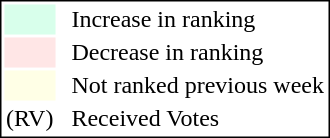<table style="border:1px solid black;">
<tr>
<td style="background:#D8FFEB; width:20px;"></td>
<td> </td>
<td>Increase in ranking</td>
</tr>
<tr>
<td style="background:#FFE6E6; width:20px;"></td>
<td> </td>
<td>Decrease in ranking</td>
</tr>
<tr>
<td style="background:#FFFFE6; width:20px;"></td>
<td> </td>
<td>Not ranked previous week</td>
</tr>
<tr>
<td>(RV)</td>
<td> </td>
<td>Received Votes</td>
</tr>
</table>
